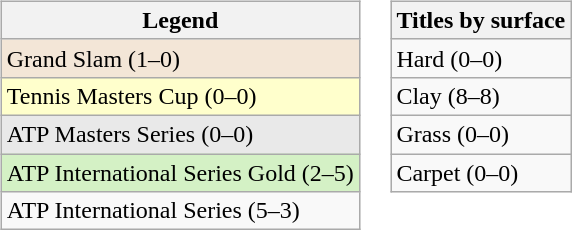<table>
<tr valign=top>
<td><br><table class="wikitable">
<tr>
<th>Legend</th>
</tr>
<tr style="background:#f3e6d7;">
<td>Grand Slam (1–0)</td>
</tr>
<tr style="background:#ffc;">
<td>Tennis Masters Cup (0–0)</td>
</tr>
<tr style="background:#e9e9e9;">
<td>ATP Masters Series (0–0)</td>
</tr>
<tr style="background:#d4f1c5;">
<td>ATP International Series Gold (2–5)</td>
</tr>
<tr>
<td>ATP International Series (5–3)</td>
</tr>
</table>
</td>
<td><br><table class=wikitable>
<tr>
<th>Titles by surface</th>
</tr>
<tr>
<td>Hard (0–0)</td>
</tr>
<tr>
<td>Clay (8–8)</td>
</tr>
<tr>
<td>Grass (0–0)</td>
</tr>
<tr>
<td>Carpet (0–0)</td>
</tr>
</table>
</td>
</tr>
</table>
